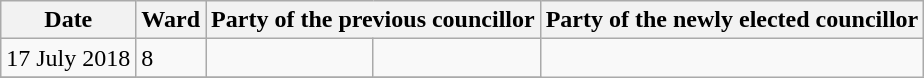<table class="wikitable">
<tr>
<th>Date</th>
<th>Ward</th>
<th colspan=2>Party of the previous councillor</th>
<th colspan=2>Party of the newly elected councillor</th>
</tr>
<tr>
<td>17 July 2018</td>
<td>8</td>
<td></td>
<td></td>
</tr>
<tr>
</tr>
</table>
